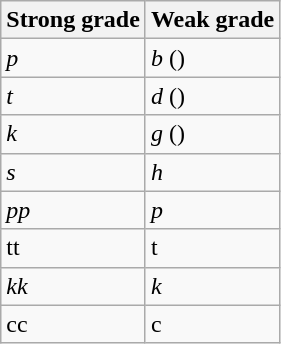<table class="wikitable">
<tr>
<th>Strong grade</th>
<th>Weak grade</th>
</tr>
<tr>
<td><em>p</em></td>
<td><em>b</em> ()</td>
</tr>
<tr>
<td><em>t</em></td>
<td><em>d</em> ()</td>
</tr>
<tr>
<td><em>k</em></td>
<td><em>g</em> ()</td>
</tr>
<tr>
<td><em>s</em></td>
<td><em>h</em> </td>
</tr>
<tr>
<td><em>pp</em></td>
<td><em>p<strong> </td>
</tr>
<tr>
<td></em>tt<em></td>
<td></em>t</strong> </td>
</tr>
<tr>
<td><em>kk</em></td>
<td><em>k<strong> </td>
</tr>
<tr>
<td></em>cc<em> </td>
<td></em>c</strong> </td>
</tr>
</table>
